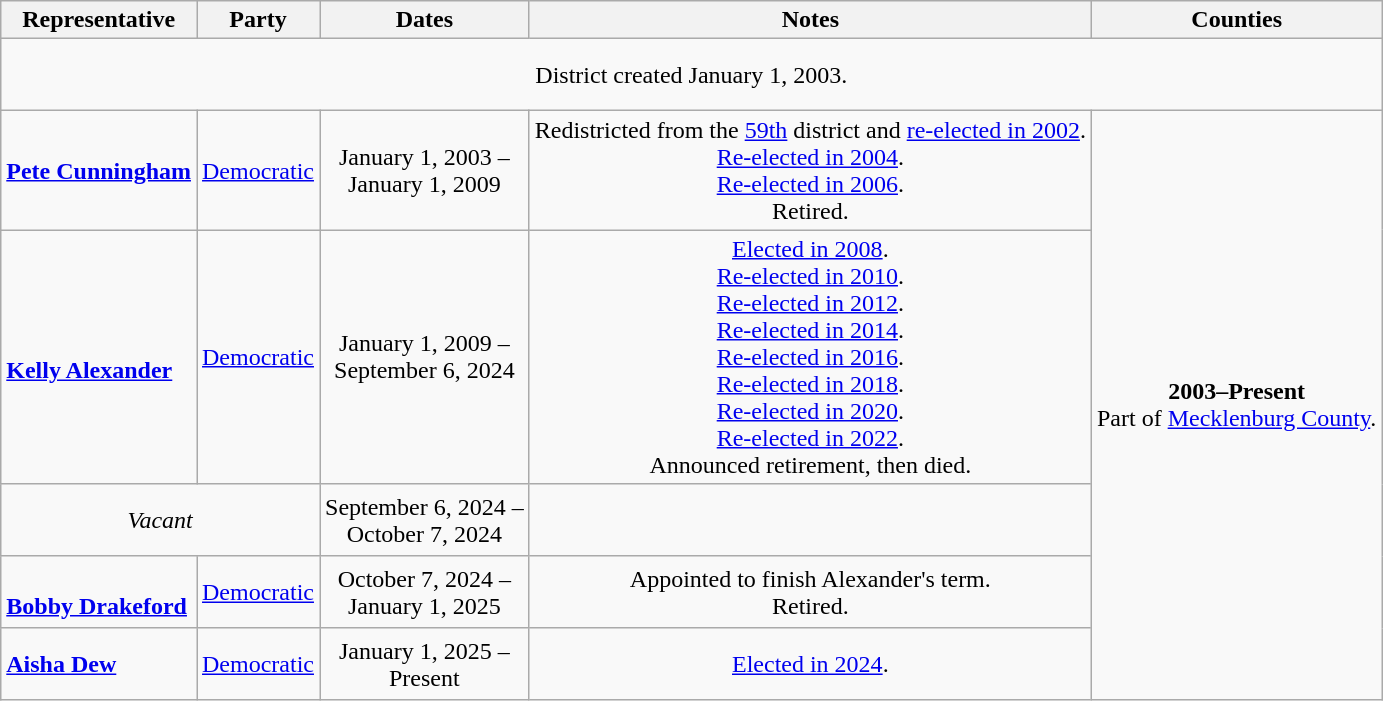<table class=wikitable style="text-align:center">
<tr>
<th>Representative</th>
<th>Party</th>
<th>Dates</th>
<th>Notes</th>
<th>Counties</th>
</tr>
<tr style="height:3em">
<td colspan=5>District created January 1, 2003.</td>
</tr>
<tr style="height:3em">
<td align=left><strong><a href='#'>Pete Cunningham</a></strong><br></td>
<td><a href='#'>Democratic</a></td>
<td nowrap>January 1, 2003 – <br> January 1, 2009</td>
<td>Redistricted from the <a href='#'>59th</a> district and <a href='#'>re-elected in 2002</a>. <br> <a href='#'>Re-elected in 2004</a>. <br> <a href='#'>Re-elected in 2006</a>. <br> Retired.</td>
<td rowspan=6><strong>2003–Present</strong> <br> Part of <a href='#'>Mecklenburg County</a>.</td>
</tr>
<tr style="height:3em">
<td align=left> <br> <strong><a href='#'>Kelly Alexander</a></strong> <br> </td>
<td><a href='#'>Democratic</a></td>
<td nowrap>January 1, 2009 – <br> September 6, 2024</td>
<td><a href='#'>Elected in 2008</a>. <br> <a href='#'>Re-elected in 2010</a>. <br> <a href='#'>Re-elected in 2012</a>. <br> <a href='#'>Re-elected in 2014</a>. <br> <a href='#'>Re-elected in 2016</a>. <br> <a href='#'>Re-elected in 2018</a>. <br> <a href='#'>Re-elected in 2020</a>. <br> <a href='#'>Re-elected in 2022</a>. <br> Announced retirement, then died.</td>
</tr>
<tr style="height:3em">
<td colspan=2><em>Vacant</em></td>
<td nowrap>September 6, 2024 – <br> October 7, 2024</td>
</tr>
<tr style="height:3em">
<td align=left> <br> <strong><a href='#'>Bobby Drakeford</a></strong> <br> </td>
<td><a href='#'>Democratic</a></td>
<td nowrap>October 7, 2024 – <br> January 1, 2025</td>
<td>Appointed to finish Alexander's term. <br> Retired.</td>
</tr>
<tr style="height:3em">
<td align=left> <strong><a href='#'>Aisha Dew</a></strong> <br> </td>
<td><a href='#'>Democratic</a></td>
<td nowrap>January 1, 2025 – <br> Present</td>
<td><a href='#'>Elected in 2024</a>.</td>
</tr>
</table>
